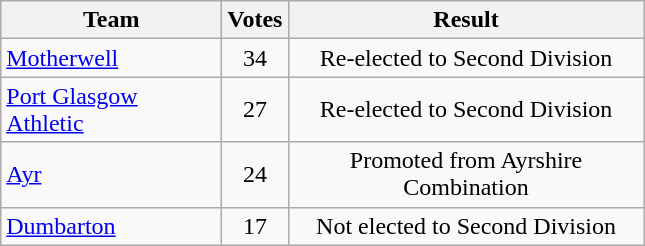<table class="wikitable" style="text-align: center;">
<tr>
<th width=140>Team</th>
<th width=30>Votes</th>
<th width=230>Result</th>
</tr>
<tr>
<td align=left><a href='#'>Motherwell</a></td>
<td>34</td>
<td>Re-elected to Second Division</td>
</tr>
<tr>
<td align=left><a href='#'>Port Glasgow Athletic</a></td>
<td>27</td>
<td>Re-elected to Second Division</td>
</tr>
<tr>
<td align=left><a href='#'>Ayr</a></td>
<td>24</td>
<td>Promoted from Ayrshire Combination</td>
</tr>
<tr>
<td align=left><a href='#'>Dumbarton</a></td>
<td>17</td>
<td>Not elected to Second Division</td>
</tr>
</table>
